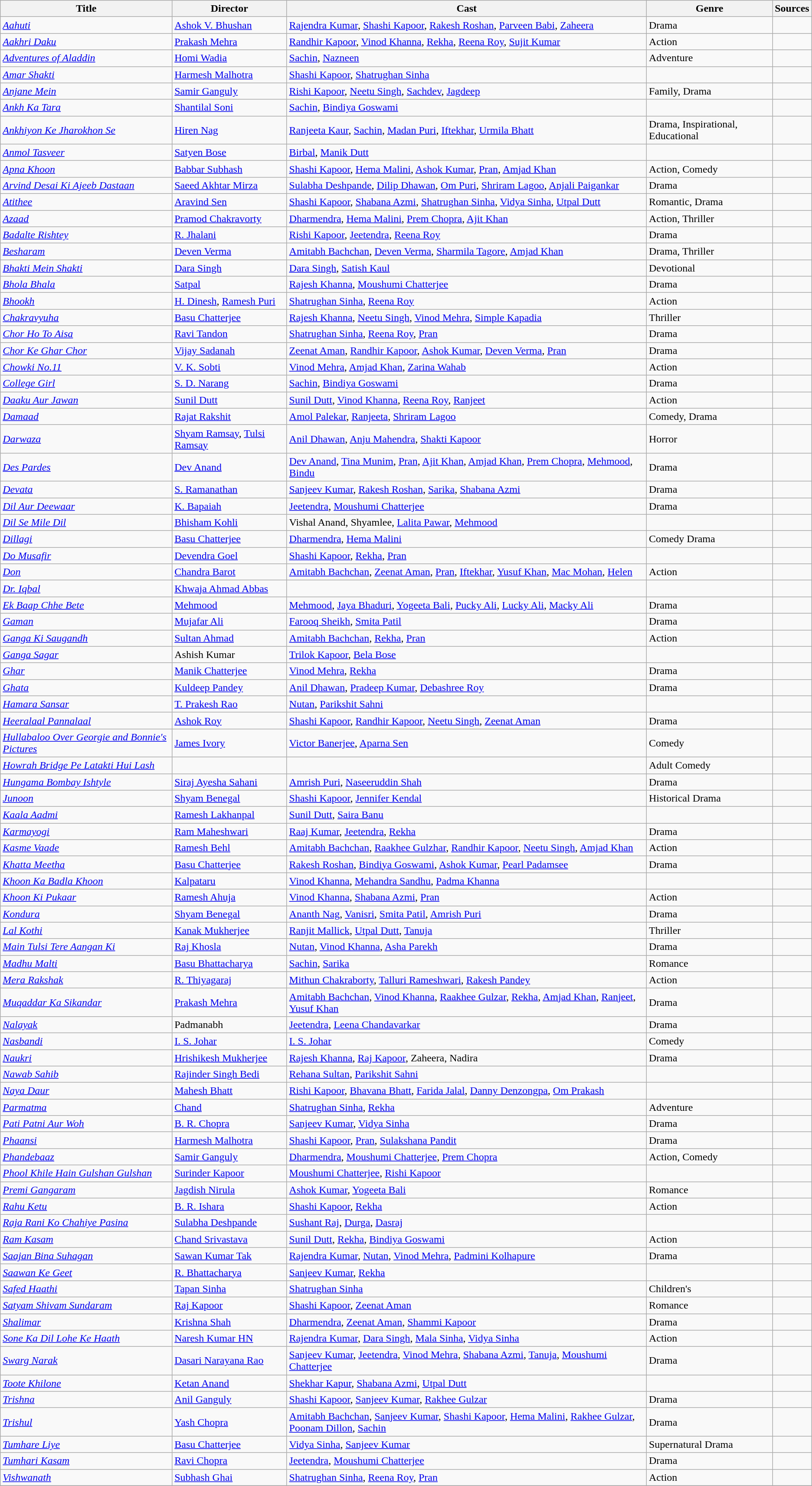<table class="wikitable">
<tr>
<th>Title</th>
<th>Director</th>
<th>Cast</th>
<th>Genre</th>
<th>Sources</th>
</tr>
<tr>
<td><em><a href='#'>Aahuti</a></em></td>
<td><a href='#'>Ashok V. Bhushan</a></td>
<td><a href='#'>Rajendra Kumar</a>, <a href='#'>Shashi Kapoor</a>, <a href='#'>Rakesh Roshan</a>, <a href='#'>Parveen Babi</a>, <a href='#'>Zaheera</a></td>
<td>Drama</td>
<td></td>
</tr>
<tr>
<td><em><a href='#'>Aakhri Daku</a></em></td>
<td><a href='#'>Prakash Mehra</a></td>
<td><a href='#'>Randhir Kapoor</a>, <a href='#'>Vinod Khanna</a>, <a href='#'>Rekha</a>, <a href='#'>Reena Roy</a>, <a href='#'>Sujit Kumar</a></td>
<td>Action</td>
<td></td>
</tr>
<tr>
<td><em><a href='#'>Adventures of Aladdin</a></em></td>
<td><a href='#'>Homi Wadia</a></td>
<td><a href='#'>Sachin</a>, <a href='#'>Nazneen</a></td>
<td>Adventure</td>
<td></td>
</tr>
<tr>
<td><em><a href='#'>Amar Shakti</a></em></td>
<td><a href='#'>Harmesh Malhotra</a></td>
<td><a href='#'>Shashi Kapoor</a>, <a href='#'>Shatrughan Sinha</a></td>
<td></td>
<td></td>
</tr>
<tr>
<td><em><a href='#'>Anjane Mein</a></em></td>
<td><a href='#'>Samir Ganguly</a></td>
<td><a href='#'>Rishi Kapoor</a>, <a href='#'>Neetu Singh</a>, <a href='#'>Sachdev</a>, <a href='#'>Jagdeep</a></td>
<td>Family, Drama</td>
<td></td>
</tr>
<tr>
<td><em><a href='#'>Ankh Ka Tara</a></em></td>
<td><a href='#'>Shantilal Soni</a></td>
<td><a href='#'>Sachin</a>, <a href='#'>Bindiya Goswami</a></td>
<td></td>
<td></td>
</tr>
<tr>
<td><em><a href='#'>Ankhiyon Ke Jharokhon Se</a></em></td>
<td><a href='#'>Hiren Nag</a></td>
<td><a href='#'>Ranjeeta Kaur</a>, <a href='#'>Sachin</a>, <a href='#'>Madan Puri</a>, <a href='#'>Iftekhar</a>, <a href='#'>Urmila Bhatt</a></td>
<td>Drama, Inspirational, Educational</td>
<td></td>
</tr>
<tr>
<td><em><a href='#'>Anmol Tasveer</a></em></td>
<td><a href='#'>Satyen Bose</a></td>
<td><a href='#'>Birbal</a>, <a href='#'>Manik Dutt</a></td>
<td></td>
<td></td>
</tr>
<tr>
<td><em><a href='#'>Apna Khoon</a></em></td>
<td><a href='#'>Babbar Subhash</a></td>
<td><a href='#'>Shashi Kapoor</a>, <a href='#'>Hema Malini</a>, <a href='#'>Ashok Kumar</a>, <a href='#'>Pran</a>, <a href='#'>Amjad Khan</a></td>
<td>Action, Comedy</td>
<td></td>
</tr>
<tr>
<td><em><a href='#'>Arvind Desai Ki Ajeeb Dastaan</a></em></td>
<td><a href='#'>Saeed Akhtar Mirza</a></td>
<td><a href='#'>Sulabha Deshpande</a>, <a href='#'>Dilip Dhawan</a>, <a href='#'>Om Puri</a>, <a href='#'>Shriram Lagoo</a>, <a href='#'>Anjali Paigankar</a></td>
<td>Drama</td>
<td></td>
</tr>
<tr>
<td><em><a href='#'>Atithee</a></em></td>
<td><a href='#'>Aravind Sen</a></td>
<td><a href='#'>Shashi Kapoor</a>, <a href='#'>Shabana Azmi</a>, <a href='#'>Shatrughan Sinha</a>, <a href='#'>Vidya Sinha</a>, <a href='#'>Utpal Dutt</a></td>
<td>Romantic, Drama</td>
<td></td>
</tr>
<tr>
<td><em><a href='#'>Azaad</a></em></td>
<td><a href='#'>Pramod Chakravorty</a></td>
<td><a href='#'>Dharmendra</a>, <a href='#'>Hema Malini</a>, <a href='#'>Prem Chopra</a>, <a href='#'>Ajit Khan</a></td>
<td>Action, Thriller</td>
<td></td>
</tr>
<tr>
<td><em><a href='#'>Badalte Rishtey</a></em></td>
<td><a href='#'>R. Jhalani</a></td>
<td><a href='#'>Rishi Kapoor</a>, <a href='#'>Jeetendra</a>, <a href='#'>Reena Roy</a></td>
<td>Drama</td>
<td></td>
</tr>
<tr>
<td><em><a href='#'>Besharam</a></em></td>
<td><a href='#'>Deven Verma</a></td>
<td><a href='#'>Amitabh Bachchan</a>, <a href='#'>Deven Verma</a>, <a href='#'>Sharmila Tagore</a>, <a href='#'>Amjad Khan</a></td>
<td>Drama, Thriller</td>
<td></td>
</tr>
<tr>
<td><em><a href='#'>Bhakti Mein Shakti</a></em></td>
<td><a href='#'>Dara Singh</a></td>
<td><a href='#'>Dara Singh</a>, <a href='#'>Satish Kaul</a></td>
<td>Devotional</td>
<td></td>
</tr>
<tr>
<td><em><a href='#'>Bhola Bhala</a></em></td>
<td><a href='#'>Satpal</a></td>
<td><a href='#'>Rajesh Khanna</a>, <a href='#'>Moushumi Chatterjee</a></td>
<td>Drama</td>
<td></td>
</tr>
<tr>
<td><em><a href='#'>Bhookh</a></em></td>
<td><a href='#'>H. Dinesh</a>, <a href='#'>Ramesh Puri</a></td>
<td><a href='#'>Shatrughan Sinha</a>, <a href='#'>Reena Roy</a></td>
<td>Action</td>
<td></td>
</tr>
<tr>
<td><em><a href='#'>Chakravyuha</a></em></td>
<td><a href='#'>Basu Chatterjee</a></td>
<td><a href='#'>Rajesh Khanna</a>, <a href='#'>Neetu Singh</a>, <a href='#'>Vinod Mehra</a>, <a href='#'>Simple Kapadia</a></td>
<td>Thriller</td>
<td></td>
</tr>
<tr>
<td><em><a href='#'>Chor Ho To Aisa</a></em></td>
<td><a href='#'>Ravi Tandon</a></td>
<td><a href='#'>Shatrughan Sinha</a>, <a href='#'>Reena Roy</a>, <a href='#'>Pran</a></td>
<td>Drama</td>
<td></td>
</tr>
<tr>
<td><em><a href='#'>Chor Ke Ghar Chor</a></em></td>
<td><a href='#'>Vijay Sadanah</a></td>
<td><a href='#'>Zeenat Aman</a>, <a href='#'>Randhir Kapoor</a>, <a href='#'>Ashok Kumar</a>, <a href='#'>Deven Verma</a>, <a href='#'>Pran</a></td>
<td>Drama</td>
<td></td>
</tr>
<tr>
<td><em><a href='#'>Chowki No.11</a></em></td>
<td><a href='#'>V. K. Sobti</a></td>
<td><a href='#'>Vinod Mehra</a>, <a href='#'>Amjad Khan</a>, <a href='#'>Zarina Wahab</a></td>
<td>Action</td>
<td></td>
</tr>
<tr>
<td><em><a href='#'>College Girl</a></em></td>
<td><a href='#'>S. D. Narang</a></td>
<td><a href='#'>Sachin</a>, <a href='#'>Bindiya Goswami</a></td>
<td>Drama</td>
<td></td>
</tr>
<tr>
<td><em><a href='#'>Daaku Aur Jawan</a></em></td>
<td><a href='#'>Sunil Dutt</a></td>
<td><a href='#'>Sunil Dutt</a>, <a href='#'>Vinod Khanna</a>, <a href='#'>Reena Roy</a>, <a href='#'>Ranjeet</a></td>
<td>Action</td>
<td></td>
</tr>
<tr>
<td><em><a href='#'>Damaad</a></em></td>
<td><a href='#'>Rajat Rakshit</a></td>
<td><a href='#'>Amol Palekar</a>, <a href='#'>Ranjeeta</a>, <a href='#'>Shriram Lagoo</a></td>
<td>Comedy, Drama</td>
<td></td>
</tr>
<tr>
<td><em><a href='#'>Darwaza</a></em></td>
<td><a href='#'>Shyam Ramsay</a>, <a href='#'>Tulsi Ramsay</a></td>
<td><a href='#'>Anil Dhawan</a>, <a href='#'>Anju Mahendra</a>, <a href='#'>Shakti Kapoor</a></td>
<td>Horror</td>
<td></td>
</tr>
<tr>
<td><em><a href='#'>Des Pardes</a></em></td>
<td><a href='#'>Dev Anand</a></td>
<td><a href='#'>Dev Anand</a>, <a href='#'>Tina Munim</a>, <a href='#'>Pran</a>, <a href='#'>Ajit Khan</a>, <a href='#'>Amjad Khan</a>, <a href='#'>Prem Chopra</a>, <a href='#'>Mehmood</a>, <a href='#'>Bindu</a></td>
<td>Drama</td>
<td></td>
</tr>
<tr>
<td><em><a href='#'>Devata</a></em></td>
<td><a href='#'>S. Ramanathan</a></td>
<td><a href='#'>Sanjeev Kumar</a>, <a href='#'>Rakesh Roshan</a>, <a href='#'>Sarika</a>, <a href='#'>Shabana Azmi</a></td>
<td>Drama</td>
<td></td>
</tr>
<tr>
<td><em><a href='#'>Dil Aur Deewaar</a></em></td>
<td><a href='#'>K. Bapaiah</a></td>
<td><a href='#'>Jeetendra</a>, <a href='#'>Moushumi Chatterjee</a></td>
<td>Drama</td>
<td></td>
</tr>
<tr>
<td><em><a href='#'>Dil Se Mile Dil</a></em></td>
<td><a href='#'>Bhisham Kohli</a></td>
<td>Vishal Anand, Shyamlee, <a href='#'>Lalita Pawar</a>, <a href='#'>Mehmood</a></td>
<td></td>
<td></td>
</tr>
<tr>
<td><em><a href='#'>Dillagi</a></em></td>
<td><a href='#'>Basu Chatterjee</a></td>
<td><a href='#'>Dharmendra</a>, <a href='#'>Hema Malini</a></td>
<td>Comedy Drama</td>
<td></td>
</tr>
<tr>
<td><em><a href='#'>Do Musafir</a></em></td>
<td><a href='#'>Devendra Goel</a></td>
<td><a href='#'>Shashi Kapoor</a>, <a href='#'>Rekha</a>, <a href='#'>Pran</a></td>
<td></td>
<td></td>
</tr>
<tr>
<td><em><a href='#'>Don</a></em></td>
<td><a href='#'>Chandra Barot</a></td>
<td><a href='#'>Amitabh Bachchan</a>, <a href='#'>Zeenat Aman</a>, <a href='#'>Pran</a>, <a href='#'>Iftekhar</a>, <a href='#'>Yusuf Khan</a>, <a href='#'>Mac Mohan</a>, <a href='#'>Helen</a></td>
<td>Action</td>
<td></td>
</tr>
<tr>
<td><em><a href='#'>Dr. Iqbal</a></em></td>
<td><a href='#'>Khwaja Ahmad Abbas</a></td>
<td></td>
<td></td>
<td></td>
</tr>
<tr>
<td><em><a href='#'>Ek Baap Chhe Bete</a></em></td>
<td><a href='#'>Mehmood</a></td>
<td><a href='#'>Mehmood</a>, <a href='#'>Jaya Bhaduri</a>, <a href='#'>Yogeeta Bali</a>, <a href='#'>Pucky Ali</a>, <a href='#'>Lucky Ali</a>, <a href='#'>Macky Ali</a></td>
<td>Drama</td>
<td></td>
</tr>
<tr>
<td><em><a href='#'>Gaman</a></em></td>
<td><a href='#'>Mujafar Ali</a></td>
<td><a href='#'>Farooq Sheikh</a>, <a href='#'>Smita Patil</a></td>
<td>Drama</td>
<td></td>
</tr>
<tr>
<td><em><a href='#'>Ganga Ki Saugandh</a></em></td>
<td><a href='#'>Sultan Ahmad</a></td>
<td><a href='#'>Amitabh Bachchan</a>, <a href='#'>Rekha</a>, <a href='#'>Pran</a></td>
<td>Action</td>
<td></td>
</tr>
<tr>
<td><em><a href='#'>Ganga Sagar</a></em></td>
<td>Ashish Kumar</td>
<td><a href='#'>Trilok Kapoor</a>, <a href='#'>Bela Bose</a></td>
<td></td>
<td></td>
</tr>
<tr>
<td><em><a href='#'>Ghar</a></em></td>
<td><a href='#'>Manik Chatterjee</a></td>
<td><a href='#'>Vinod Mehra</a>, <a href='#'>Rekha</a></td>
<td>Drama</td>
<td></td>
</tr>
<tr>
<td><em><a href='#'>Ghata</a></em></td>
<td><a href='#'>Kuldeep Pandey</a></td>
<td><a href='#'>Anil Dhawan</a>, <a href='#'>Pradeep Kumar</a>, <a href='#'>Debashree Roy</a></td>
<td>Drama</td>
<td></td>
</tr>
<tr>
<td><em><a href='#'>Hamara Sansar</a></em></td>
<td><a href='#'>T. Prakesh Rao</a></td>
<td><a href='#'>Nutan</a>, <a href='#'>Parikshit Sahni</a></td>
<td></td>
<td></td>
</tr>
<tr>
<td><em><a href='#'>Heeralaal Pannalaal</a></em></td>
<td><a href='#'>Ashok Roy</a></td>
<td><a href='#'>Shashi Kapoor</a>, <a href='#'>Randhir Kapoor</a>, <a href='#'>Neetu Singh</a>, <a href='#'>Zeenat Aman</a></td>
<td>Drama</td>
<td></td>
</tr>
<tr>
<td><em><a href='#'>Hullabaloo Over Georgie and Bonnie's Pictures</a></em></td>
<td><a href='#'>James Ivory</a></td>
<td><a href='#'>Victor Banerjee</a>, <a href='#'>Aparna Sen</a></td>
<td>Comedy</td>
<td></td>
</tr>
<tr>
<td><em><a href='#'>Howrah Bridge Pe Latakti Hui Lash</a></em></td>
<td></td>
<td></td>
<td>Adult Comedy</td>
<td></td>
</tr>
<tr>
<td><em><a href='#'>Hungama Bombay Ishtyle</a></em></td>
<td><a href='#'>Siraj Ayesha Sahani</a></td>
<td><a href='#'>Amrish Puri</a>, <a href='#'>Naseeruddin Shah</a></td>
<td>Drama</td>
<td></td>
</tr>
<tr>
<td><em><a href='#'>Junoon</a></em></td>
<td><a href='#'>Shyam Benegal</a></td>
<td><a href='#'>Shashi Kapoor</a>, <a href='#'>Jennifer Kendal</a></td>
<td>Historical Drama</td>
<td></td>
</tr>
<tr>
<td><em><a href='#'>Kaala Aadmi</a></em></td>
<td><a href='#'>Ramesh Lakhanpal</a></td>
<td><a href='#'>Sunil Dutt</a>, <a href='#'>Saira Banu</a></td>
<td></td>
<td></td>
</tr>
<tr>
<td><em><a href='#'>Karmayogi</a></em></td>
<td><a href='#'>Ram Maheshwari</a></td>
<td><a href='#'>Raaj Kumar</a>, <a href='#'>Jeetendra</a>, <a href='#'>Rekha</a></td>
<td>Drama</td>
<td></td>
</tr>
<tr>
<td><em><a href='#'>Kasme Vaade</a></em></td>
<td><a href='#'>Ramesh Behl</a></td>
<td><a href='#'>Amitabh Bachchan</a>, <a href='#'>Raakhee Gulzhar</a>, <a href='#'>Randhir Kapoor</a>, <a href='#'>Neetu Singh</a>, <a href='#'>Amjad Khan</a></td>
<td>Action</td>
<td></td>
</tr>
<tr>
<td><em><a href='#'>Khatta Meetha</a></em></td>
<td><a href='#'>Basu Chatterjee</a></td>
<td><a href='#'>Rakesh Roshan</a>, <a href='#'>Bindiya Goswami</a>, <a href='#'>Ashok Kumar</a>, <a href='#'>Pearl Padamsee</a></td>
<td>Drama</td>
<td></td>
</tr>
<tr>
<td><em><a href='#'>Khoon Ka Badla Khoon</a></em></td>
<td><a href='#'>Kalpataru</a></td>
<td><a href='#'>Vinod Khanna</a>, <a href='#'>Mehandra Sandhu</a>, <a href='#'>Padma Khanna</a></td>
<td></td>
<td></td>
</tr>
<tr>
<td><em><a href='#'>Khoon Ki Pukaar</a></em></td>
<td><a href='#'>Ramesh Ahuja</a></td>
<td><a href='#'>Vinod Khanna</a>, <a href='#'>Shabana Azmi</a>, <a href='#'>Pran</a></td>
<td>Action</td>
<td></td>
</tr>
<tr>
<td><em><a href='#'>Kondura</a></em></td>
<td><a href='#'>Shyam Benegal</a></td>
<td><a href='#'>Ananth Nag</a>, <a href='#'>Vanisri</a>, <a href='#'>Smita Patil</a>, <a href='#'>Amrish Puri</a></td>
<td>Drama</td>
<td></td>
</tr>
<tr>
<td><em><a href='#'>Lal Kothi</a></em></td>
<td><a href='#'>Kanak Mukherjee</a></td>
<td><a href='#'>Ranjit Mallick</a>, <a href='#'>Utpal Dutt</a>, <a href='#'>Tanuja</a></td>
<td>Thriller</td>
<td></td>
</tr>
<tr>
<td><em><a href='#'>Main Tulsi Tere Aangan Ki</a></em></td>
<td><a href='#'>Raj Khosla</a></td>
<td><a href='#'>Nutan</a>, <a href='#'>Vinod Khanna</a>, <a href='#'>Asha Parekh</a></td>
<td>Drama</td>
<td></td>
</tr>
<tr>
<td><em><a href='#'>Madhu Malti</a></em></td>
<td><a href='#'>Basu Bhattacharya</a></td>
<td><a href='#'>Sachin</a>, <a href='#'>Sarika</a></td>
<td>Romance</td>
<td></td>
</tr>
<tr>
<td><em><a href='#'>Mera Rakshak</a></em></td>
<td><a href='#'>R. Thiyagaraj</a></td>
<td><a href='#'>Mithun Chakraborty</a>, <a href='#'>Talluri Rameshwari</a>, <a href='#'>Rakesh Pandey</a></td>
<td>Action</td>
<td></td>
</tr>
<tr>
<td><em><a href='#'>Muqaddar Ka Sikandar</a></em></td>
<td><a href='#'>Prakash Mehra</a></td>
<td><a href='#'>Amitabh Bachchan</a>, <a href='#'>Vinod Khanna</a>, <a href='#'>Raakhee Gulzar</a>, <a href='#'>Rekha</a>, <a href='#'>Amjad Khan</a>, <a href='#'>Ranjeet</a>, <a href='#'>Yusuf Khan</a></td>
<td>Drama</td>
<td></td>
</tr>
<tr>
<td><em><a href='#'>Nalayak</a></em></td>
<td>Padmanabh</td>
<td><a href='#'>Jeetendra</a>, <a href='#'>Leena Chandavarkar</a></td>
<td>Drama</td>
<td></td>
</tr>
<tr>
<td><em><a href='#'>Nasbandi</a></em></td>
<td><a href='#'>I. S. Johar</a></td>
<td><a href='#'>I. S. Johar</a></td>
<td>Comedy</td>
<td></td>
</tr>
<tr>
<td><em><a href='#'>Naukri</a></em></td>
<td><a href='#'>Hrishikesh Mukherjee</a></td>
<td><a href='#'>Rajesh Khanna</a>, <a href='#'>Raj Kapoor</a>, Zaheera, Nadira</td>
<td>Drama</td>
<td></td>
</tr>
<tr>
<td><em><a href='#'>Nawab Sahib</a></em></td>
<td><a href='#'>Rajinder Singh Bedi</a></td>
<td><a href='#'>Rehana Sultan</a>, <a href='#'>Parikshit Sahni</a></td>
<td></td>
<td></td>
</tr>
<tr>
<td><em><a href='#'>Naya Daur</a></em></td>
<td><a href='#'>Mahesh Bhatt</a></td>
<td><a href='#'>Rishi Kapoor</a>, <a href='#'>Bhavana Bhatt</a>, <a href='#'>Farida Jalal</a>, <a href='#'>Danny Denzongpa</a>, <a href='#'>Om Prakash</a></td>
<td></td>
<td></td>
</tr>
<tr>
<td><em><a href='#'>Parmatma</a></em></td>
<td><a href='#'>Chand</a></td>
<td><a href='#'>Shatrughan Sinha</a>, <a href='#'>Rekha</a></td>
<td>Adventure</td>
<td></td>
</tr>
<tr>
<td><em><a href='#'>Pati Patni Aur Woh</a></em></td>
<td><a href='#'>B. R. Chopra</a></td>
<td><a href='#'>Sanjeev Kumar</a>, <a href='#'>Vidya Sinha</a></td>
<td>Drama</td>
<td></td>
</tr>
<tr>
<td><em><a href='#'>Phaansi</a></em></td>
<td><a href='#'>Harmesh Malhotra</a></td>
<td><a href='#'>Shashi Kapoor</a>, <a href='#'>Pran</a>, <a href='#'>Sulakshana Pandit</a></td>
<td>Drama</td>
<td></td>
</tr>
<tr>
<td><em><a href='#'>Phandebaaz</a></em></td>
<td><a href='#'>Samir Ganguly</a></td>
<td><a href='#'>Dharmendra</a>, <a href='#'>Moushumi Chatterjee</a>, <a href='#'>Prem Chopra</a></td>
<td>Action, Comedy</td>
<td></td>
</tr>
<tr>
<td><em><a href='#'>Phool Khile Hain Gulshan Gulshan</a></em></td>
<td><a href='#'>Surinder Kapoor</a></td>
<td><a href='#'>Moushumi Chatterjee</a>, <a href='#'>Rishi Kapoor</a></td>
<td></td>
<td></td>
</tr>
<tr>
<td><em><a href='#'>Premi Gangaram</a></em></td>
<td><a href='#'>Jagdish Nirula</a></td>
<td><a href='#'>Ashok Kumar</a>, <a href='#'>Yogeeta Bali</a></td>
<td>Romance</td>
<td></td>
</tr>
<tr>
<td><em><a href='#'>Rahu Ketu</a></em></td>
<td><a href='#'>B. R. Ishara</a></td>
<td><a href='#'>Shashi Kapoor</a>, <a href='#'>Rekha</a></td>
<td>Action</td>
<td></td>
</tr>
<tr>
<td><em><a href='#'>Raja Rani Ko Chahiye Pasina</a></em></td>
<td><a href='#'>Sulabha Deshpande</a></td>
<td><a href='#'>Sushant Raj</a>, <a href='#'>Durga</a>, <a href='#'>Dasraj</a></td>
<td></td>
<td></td>
</tr>
<tr>
<td><em><a href='#'>Ram Kasam</a></em></td>
<td><a href='#'>Chand Srivastava</a></td>
<td><a href='#'>Sunil Dutt</a>, <a href='#'>Rekha</a>, <a href='#'>Bindiya Goswami</a></td>
<td>Action</td>
<td></td>
</tr>
<tr>
<td><em><a href='#'>Saajan Bina Suhagan</a></em></td>
<td><a href='#'>Sawan Kumar Tak</a></td>
<td><a href='#'>Rajendra Kumar</a>, <a href='#'>Nutan</a>, <a href='#'>Vinod Mehra</a>, <a href='#'>Padmini Kolhapure</a></td>
<td>Drama</td>
<td></td>
</tr>
<tr>
<td><em><a href='#'>Saawan Ke Geet</a></em></td>
<td><a href='#'>R. Bhattacharya</a></td>
<td><a href='#'>Sanjeev Kumar</a>, <a href='#'>Rekha</a></td>
<td></td>
<td></td>
</tr>
<tr>
<td><em><a href='#'>Safed Haathi</a></em></td>
<td><a href='#'>Tapan Sinha</a></td>
<td><a href='#'>Shatrughan Sinha</a></td>
<td>Children's</td>
<td></td>
</tr>
<tr>
<td><em><a href='#'>Satyam Shivam Sundaram</a></em></td>
<td><a href='#'>Raj Kapoor</a></td>
<td><a href='#'>Shashi Kapoor</a>, <a href='#'>Zeenat Aman</a></td>
<td>Romance</td>
<td></td>
</tr>
<tr>
<td><em><a href='#'>Shalimar</a></em></td>
<td><a href='#'>Krishna Shah</a></td>
<td><a href='#'>Dharmendra</a>, <a href='#'>Zeenat Aman</a>, <a href='#'>Shammi Kapoor</a></td>
<td>Drama</td>
<td></td>
</tr>
<tr>
<td><em><a href='#'>Sone Ka Dil Lohe Ke Haath</a></em></td>
<td><a href='#'>Naresh Kumar HN</a></td>
<td><a href='#'>Rajendra Kumar</a>, <a href='#'>Dara Singh</a>, <a href='#'>Mala Sinha</a>, <a href='#'>Vidya Sinha</a></td>
<td>Action</td>
<td></td>
</tr>
<tr>
<td><em><a href='#'>Swarg Narak</a></em></td>
<td><a href='#'>Dasari Narayana Rao</a></td>
<td><a href='#'>Sanjeev Kumar</a>, <a href='#'>Jeetendra</a>, <a href='#'>Vinod Mehra</a>, <a href='#'>Shabana Azmi</a>, <a href='#'>Tanuja</a>, <a href='#'>Moushumi Chatterjee</a></td>
<td>Drama</td>
<td></td>
</tr>
<tr>
<td><em><a href='#'>Toote Khilone</a></em></td>
<td><a href='#'>Ketan Anand</a></td>
<td><a href='#'>Shekhar Kapur</a>, <a href='#'>Shabana Azmi</a>, <a href='#'>Utpal Dutt</a></td>
<td></td>
<td></td>
</tr>
<tr>
<td><em><a href='#'>Trishna</a></em></td>
<td><a href='#'>Anil Ganguly</a></td>
<td><a href='#'>Shashi Kapoor</a>, <a href='#'>Sanjeev Kumar</a>, <a href='#'>Rakhee Gulzar</a></td>
<td>Drama</td>
<td></td>
</tr>
<tr>
<td><em><a href='#'>Trishul</a></em></td>
<td><a href='#'>Yash Chopra</a></td>
<td><a href='#'>Amitabh Bachchan</a>, <a href='#'>Sanjeev Kumar</a>, <a href='#'>Shashi Kapoor</a>, <a href='#'>Hema Malini</a>, <a href='#'>Rakhee Gulzar</a>, <a href='#'>Poonam Dillon</a>, <a href='#'>Sachin</a></td>
<td>Drama</td>
<td></td>
</tr>
<tr>
<td><em><a href='#'>Tumhare Liye</a></em></td>
<td><a href='#'>Basu Chatterjee</a></td>
<td><a href='#'>Vidya Sinha</a>, <a href='#'>Sanjeev Kumar</a></td>
<td>Supernatural Drama</td>
<td></td>
</tr>
<tr>
<td><em><a href='#'>Tumhari Kasam</a></em></td>
<td><a href='#'>Ravi Chopra</a></td>
<td><a href='#'>Jeetendra</a>, <a href='#'>Moushumi Chatterjee</a></td>
<td>Drama</td>
<td></td>
</tr>
<tr>
<td><em><a href='#'>Vishwanath</a></em></td>
<td><a href='#'>Subhash Ghai</a></td>
<td><a href='#'>Shatrughan Sinha</a>, <a href='#'>Reena Roy</a>, <a href='#'>Pran</a></td>
<td>Action</td>
<td></td>
</tr>
<tr>
</tr>
</table>
